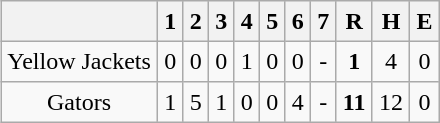<table align = right border="2" cellpadding="4" cellspacing="0" style="margin: 1em 1em 1em 1em; background: #F9F9F9; border: 1px #aaa solid; border-collapse: collapse;">
<tr align=center style="background: #F2F2F2;">
<th></th>
<th>1</th>
<th>2</th>
<th>3</th>
<th>4</th>
<th>5</th>
<th>6</th>
<th>7</th>
<th>R</th>
<th>H</th>
<th>E</th>
</tr>
<tr align=center>
<td>Yellow Jackets</td>
<td>0</td>
<td>0</td>
<td>0</td>
<td>1</td>
<td>0</td>
<td>0</td>
<td>-</td>
<td><strong>1</strong></td>
<td>4</td>
<td>0</td>
</tr>
<tr align=center>
<td>Gators</td>
<td>1</td>
<td>5</td>
<td>1</td>
<td>0</td>
<td>0</td>
<td>4</td>
<td>-</td>
<td><strong>11</strong></td>
<td>12</td>
<td>0</td>
</tr>
</table>
